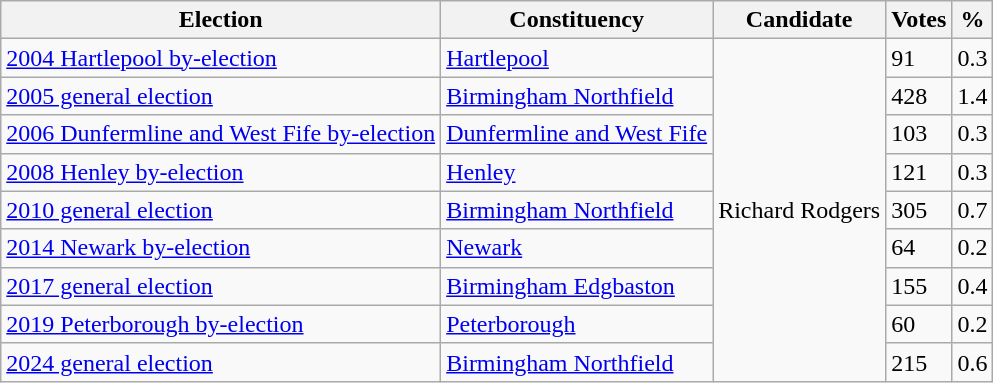<table class="wikitable">
<tr>
<th>Election</th>
<th>Constituency</th>
<th>Candidate</th>
<th>Votes</th>
<th>%</th>
</tr>
<tr>
<td><a href='#'>2004 Hartlepool by-election</a></td>
<td><a href='#'>Hartlepool</a></td>
<td rowspan="9">Richard Rodgers</td>
<td>91</td>
<td>0.3</td>
</tr>
<tr>
<td><a href='#'>2005 general election</a></td>
<td><a href='#'>Birmingham Northfield</a></td>
<td>428</td>
<td>1.4</td>
</tr>
<tr>
<td><a href='#'>2006 Dunfermline and West Fife by-election</a></td>
<td><a href='#'>Dunfermline and West Fife</a></td>
<td>103</td>
<td>0.3</td>
</tr>
<tr>
<td><a href='#'>2008 Henley by-election</a></td>
<td><a href='#'>Henley</a></td>
<td>121</td>
<td>0.3</td>
</tr>
<tr>
<td><a href='#'>2010 general election</a></td>
<td><a href='#'>Birmingham Northfield</a></td>
<td>305</td>
<td>0.7</td>
</tr>
<tr>
<td><a href='#'>2014 Newark by-election</a></td>
<td><a href='#'>Newark</a></td>
<td>64</td>
<td>0.2</td>
</tr>
<tr>
<td><a href='#'>2017 general election</a></td>
<td><a href='#'>Birmingham Edgbaston</a></td>
<td>155</td>
<td>0.4</td>
</tr>
<tr>
<td><a href='#'>2019 Peterborough by-election</a></td>
<td><a href='#'>Peterborough</a></td>
<td>60</td>
<td>0.2</td>
</tr>
<tr>
<td><a href='#'>2024 general election</a></td>
<td><a href='#'>Birmingham Northfield</a></td>
<td>215</td>
<td>0.6</td>
</tr>
</table>
